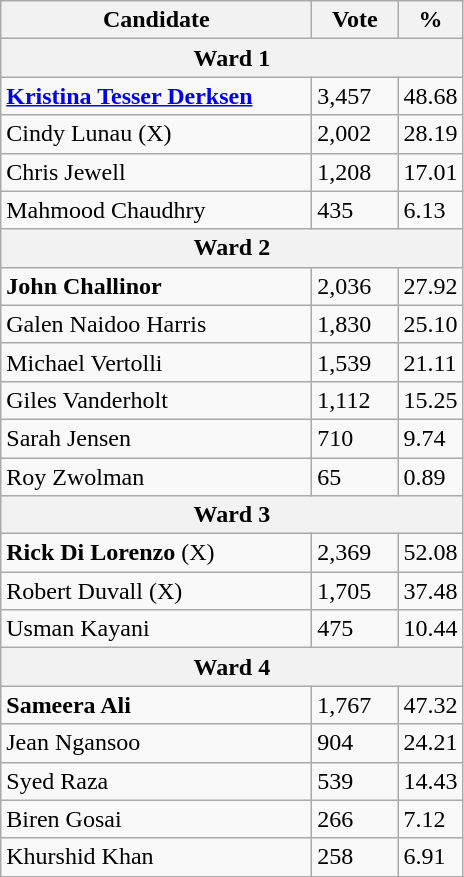<table class="wikitable">
<tr>
<th bgcolor="#DDDDFF" width="200px">Candidate</th>
<th bgcolor="#DDDDFF" width="50px">Vote</th>
<th bgcolor="#DDDDFF" width="30px">%</th>
</tr>
<tr>
<th colspan="3">Ward 1</th>
</tr>
<tr>
<td><strong><a href='#'>Kristina Tesser Derksen</a></strong></td>
<td>3,457</td>
<td>48.68</td>
</tr>
<tr>
<td>Cindy Lunau (X)</td>
<td>2,002</td>
<td>28.19</td>
</tr>
<tr>
<td>Chris Jewell</td>
<td>1,208</td>
<td>17.01</td>
</tr>
<tr>
<td>Mahmood Chaudhry</td>
<td>435</td>
<td>6.13</td>
</tr>
<tr>
<th colspan="3">Ward 2</th>
</tr>
<tr>
<td><strong>John Challinor</strong></td>
<td>2,036</td>
<td>27.92</td>
</tr>
<tr>
<td>Galen Naidoo Harris</td>
<td>1,830</td>
<td>25.10</td>
</tr>
<tr>
<td>Michael Vertolli</td>
<td>1,539</td>
<td>21.11</td>
</tr>
<tr>
<td>Giles Vanderholt</td>
<td>1,112</td>
<td>15.25</td>
</tr>
<tr>
<td>Sarah Jensen</td>
<td>710</td>
<td>9.74</td>
</tr>
<tr>
<td>Roy Zwolman</td>
<td>65</td>
<td>0.89</td>
</tr>
<tr>
<th colspan="3">Ward 3</th>
</tr>
<tr>
<td><strong>Rick Di Lorenzo</strong> (X)</td>
<td>2,369</td>
<td>52.08</td>
</tr>
<tr>
<td>Robert Duvall (X)</td>
<td>1,705</td>
<td>37.48</td>
</tr>
<tr>
<td>Usman Kayani</td>
<td>475</td>
<td>10.44</td>
</tr>
<tr>
<th colspan="3">Ward 4</th>
</tr>
<tr>
<td><strong>Sameera Ali</strong></td>
<td>1,767</td>
<td>47.32</td>
</tr>
<tr>
<td>Jean Ngansoo</td>
<td>904</td>
<td>24.21</td>
</tr>
<tr>
<td>Syed Raza</td>
<td>539</td>
<td>14.43</td>
</tr>
<tr>
<td>Biren Gosai</td>
<td>266</td>
<td>7.12</td>
</tr>
<tr>
<td>Khurshid Khan</td>
<td>258</td>
<td>6.91</td>
</tr>
<tr>
</tr>
</table>
